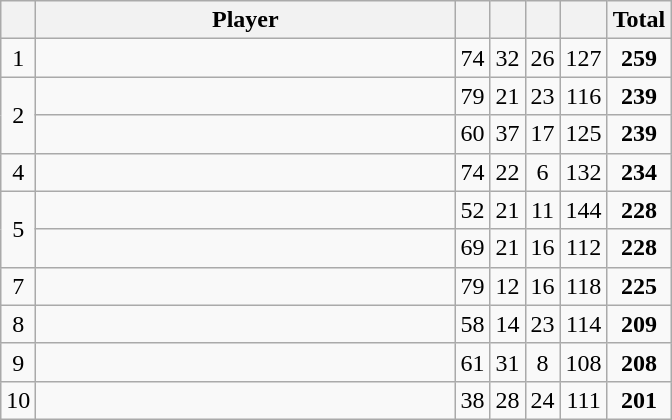<table class="wikitable">
<tr>
<th></th>
<th style="width:17em;">Player</th>
<th></th>
<th></th>
<th></th>
<th></th>
<th>Total</th>
</tr>
<tr>
<td align=center>1</td>
<td align=left> </td>
<td align=center>74</td>
<td align=center>32</td>
<td align=center>26</td>
<td align=center>127</td>
<td align=center><strong>259</strong></td>
</tr>
<tr>
<td align=center rowspan=2>2</td>
<td align=left> </td>
<td align=center>79</td>
<td align=center>21</td>
<td align=center>23</td>
<td align=center>116</td>
<td align=center><strong>239</strong></td>
</tr>
<tr>
<td align=left> </td>
<td align=center>60</td>
<td align=center>37</td>
<td align=center>17</td>
<td align=center>125</td>
<td align=center><strong>239</strong></td>
</tr>
<tr>
<td align=center>4</td>
<td align=left> </td>
<td align=center>74</td>
<td align=center>22</td>
<td align=center>6</td>
<td align=center>132</td>
<td align=center><strong>234</strong></td>
</tr>
<tr>
<td align=center rowspan=2>5</td>
<td align=left> </td>
<td align=center>52</td>
<td align=center>21</td>
<td align=center>11</td>
<td align=center>144</td>
<td align=center><strong>228</strong></td>
</tr>
<tr>
<td align=left> </td>
<td align=center>69</td>
<td align=center>21</td>
<td align=center>16</td>
<td align=center>112</td>
<td align=center><strong>228</strong></td>
</tr>
<tr>
<td align=center>7</td>
<td align=left> </td>
<td align=center>79</td>
<td align=center>12</td>
<td align=center>16</td>
<td align=center>118</td>
<td align=center><strong>225</strong></td>
</tr>
<tr>
<td align=center>8</td>
<td align=left> </td>
<td align=center>58</td>
<td align=center>14</td>
<td align=center>23</td>
<td align=center>114</td>
<td align=center><strong>209</strong></td>
</tr>
<tr>
<td align=center>9</td>
<td align=left> </td>
<td align=center>61</td>
<td align=center>31</td>
<td align=center>8</td>
<td align=center>108</td>
<td align=center><strong>208</strong></td>
</tr>
<tr>
<td align=center>10</td>
<td align=left> </td>
<td align=center>38</td>
<td align=center>28</td>
<td align=center>24</td>
<td align=center>111</td>
<td align=center><strong>201</strong></td>
</tr>
</table>
